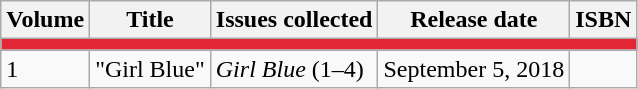<table class="wikitable">
<tr>
<th>Volume</th>
<th>Title</th>
<th>Issues collected</th>
<th>Release date</th>
<th>ISBN</th>
</tr>
<tr>
<td colspan="6" style="background:#e32636;"></td>
</tr>
<tr>
<td>1</td>
<td>"Girl Blue"</td>
<td><em>Girl Blue</em> (1–4)</td>
<td>September 5, 2018</td>
<td></td>
</tr>
</table>
